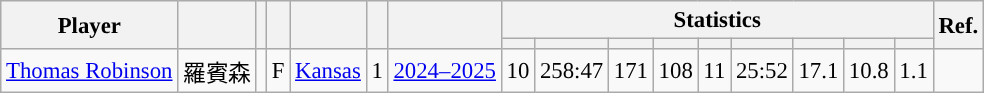<table class="wikitable sortable" style="font-size:95%; text-align:right;">
<tr>
<th rowspan="2">Player</th>
<th rowspan="2"></th>
<th rowspan="2"></th>
<th rowspan="2"></th>
<th rowspan="2"></th>
<th rowspan="2"></th>
<th rowspan="2"></th>
<th colspan="9">Statistics</th>
<th rowspan="2">Ref.</th>
</tr>
<tr>
<th></th>
<th></th>
<th></th>
<th></th>
<th></th>
<th></th>
<th></th>
<th></th>
<th></th>
</tr>
<tr>
<td align="left"><a href='#'>Thomas Robinson</a></td>
<td align="left">羅賓森</td>
<td align="center"></td>
<td align="center">F</td>
<td align="left"><a href='#'>Kansas</a></td>
<td align="center">1</td>
<td align="center"><a href='#'>2024–2025</a></td>
<td>10</td>
<td>258:47</td>
<td>171</td>
<td>108</td>
<td>11</td>
<td>25:52</td>
<td>17.1</td>
<td>10.8</td>
<td>1.1</td>
<td align="center"></td>
</tr>
</table>
